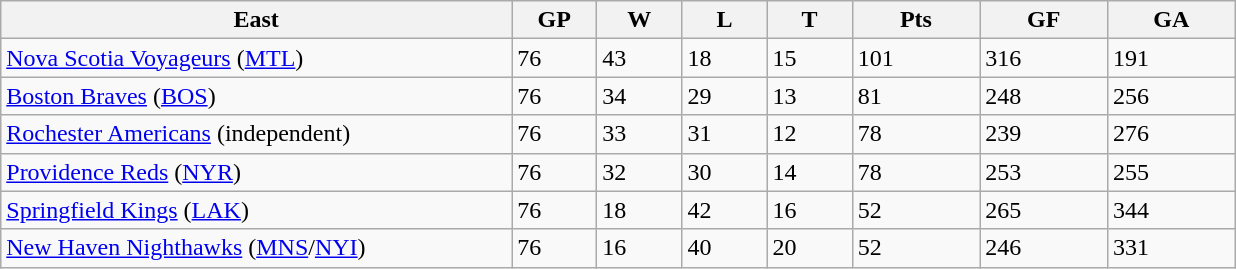<table class="wikitable">
<tr>
<th bgcolor="#DDDDFF" width="30%">East</th>
<th bgcolor="#DDDDFF" width="5%">GP</th>
<th bgcolor="#DDDDFF" width="5%">W</th>
<th bgcolor="#DDDDFF" width="5%">L</th>
<th bgcolor="#DDDDFF" width="5%">T</th>
<th bgcolor="#DDDDFF" width="7.5%">Pts</th>
<th bgcolor="#DDDDFF" width="7.5%">GF</th>
<th bgcolor="#DDDDFF" width="7.5%">GA</th>
</tr>
<tr>
<td><a href='#'>Nova Scotia Voyageurs</a> (<a href='#'>MTL</a>)</td>
<td>76</td>
<td>43</td>
<td>18</td>
<td>15</td>
<td>101</td>
<td>316</td>
<td>191</td>
</tr>
<tr>
<td><a href='#'>Boston Braves</a> (<a href='#'>BOS</a>)</td>
<td>76</td>
<td>34</td>
<td>29</td>
<td>13</td>
<td>81</td>
<td>248</td>
<td>256</td>
</tr>
<tr>
<td><a href='#'>Rochester Americans</a> (independent)</td>
<td>76</td>
<td>33</td>
<td>31</td>
<td>12</td>
<td>78</td>
<td>239</td>
<td>276</td>
</tr>
<tr>
<td><a href='#'>Providence Reds</a> (<a href='#'>NYR</a>)</td>
<td>76</td>
<td>32</td>
<td>30</td>
<td>14</td>
<td>78</td>
<td>253</td>
<td>255</td>
</tr>
<tr>
<td><a href='#'>Springfield Kings</a> (<a href='#'>LAK</a>)</td>
<td>76</td>
<td>18</td>
<td>42</td>
<td>16</td>
<td>52</td>
<td>265</td>
<td>344</td>
</tr>
<tr>
<td><a href='#'>New Haven Nighthawks</a> (<a href='#'>MNS</a>/<a href='#'>NYI</a>)</td>
<td>76</td>
<td>16</td>
<td>40</td>
<td>20</td>
<td>52</td>
<td>246</td>
<td>331</td>
</tr>
</table>
